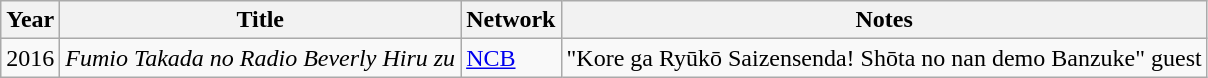<table class="wikitable">
<tr>
<th>Year</th>
<th>Title</th>
<th>Network</th>
<th>Notes</th>
</tr>
<tr>
<td>2016</td>
<td><em>Fumio Takada no Radio Beverly Hiru zu</em></td>
<td><a href='#'>NCB</a></td>
<td>"Kore ga Ryūkō Saizensenda! Shōta no nan demo Banzuke" guest</td>
</tr>
</table>
